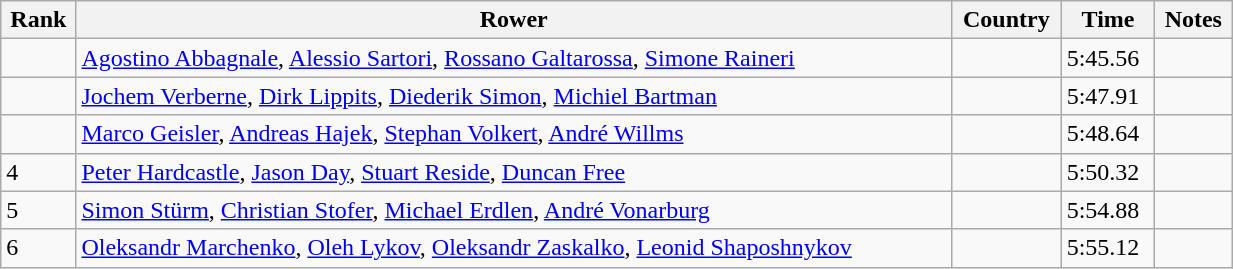<table class="wikitable sortable" width=65%>
<tr>
<th>Rank</th>
<th>Rower</th>
<th>Country</th>
<th>Time</th>
<th>Notes</th>
</tr>
<tr>
<td></td>
<td><a href='#'>Agostino Abbagnale</a>, <a href='#'>Alessio Sartori</a>, <a href='#'>Rossano Galtarossa</a>, <a href='#'>Simone Raineri</a></td>
<td></td>
<td>5:45.56</td>
<td></td>
</tr>
<tr>
<td></td>
<td><a href='#'>Jochem Verberne</a>, <a href='#'>Dirk Lippits</a>, <a href='#'>Diederik Simon</a>, <a href='#'>Michiel Bartman</a></td>
<td></td>
<td>5:47.91</td>
<td></td>
</tr>
<tr>
<td></td>
<td><a href='#'>Marco Geisler</a>, <a href='#'>Andreas Hajek</a>, <a href='#'>Stephan Volkert</a>, <a href='#'>André Willms</a></td>
<td></td>
<td>5:48.64</td>
<td></td>
</tr>
<tr>
<td>4</td>
<td><a href='#'>Peter Hardcastle</a>, <a href='#'>Jason Day</a>, <a href='#'>Stuart Reside</a>, <a href='#'>Duncan Free</a></td>
<td></td>
<td>5:50.32</td>
<td></td>
</tr>
<tr>
<td>5</td>
<td><a href='#'>Simon Stürm</a>, <a href='#'>Christian Stofer</a>, <a href='#'>Michael Erdlen</a>, <a href='#'>André Vonarburg</a></td>
<td></td>
<td>5:54.88</td>
<td></td>
</tr>
<tr>
<td>6</td>
<td><a href='#'>Oleksandr Marchenko</a>, <a href='#'>Oleh Lykov</a>, <a href='#'>Oleksandr Zaskalko</a>, <a href='#'>Leonid Shaposhnykov</a></td>
<td></td>
<td>5:55.12</td>
<td></td>
</tr>
</table>
